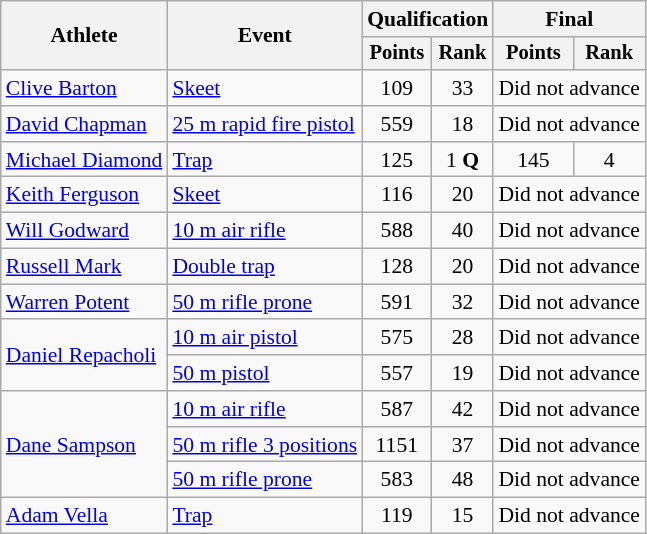<table class="wikitable" style="font-size:90%">
<tr>
<th rowspan=2>Athlete</th>
<th rowspan=2>Event</th>
<th colspan=2>Qualification</th>
<th colspan=2>Final</th>
</tr>
<tr style="font-size:95%">
<th>Points</th>
<th>Rank</th>
<th>Points</th>
<th>Rank</th>
</tr>
<tr align=center>
<td align=left><a href='#'>Clive Barton</a></td>
<td align=left><a href='#'>Skeet</a></td>
<td>109</td>
<td>33</td>
<td colspan=2>Did not advance</td>
</tr>
<tr align=center>
<td align=left><a href='#'>David Chapman</a></td>
<td align=left><a href='#'>25 m rapid fire pistol</a></td>
<td>559</td>
<td>18</td>
<td colspan=2>Did not advance</td>
</tr>
<tr align=center>
<td align=left><a href='#'>Michael Diamond</a></td>
<td align=left><a href='#'>Trap</a></td>
<td>125 </td>
<td>1 <strong>Q</strong></td>
<td>145</td>
<td>4</td>
</tr>
<tr align=center>
<td align=left><a href='#'>Keith Ferguson</a></td>
<td align=left><a href='#'>Skeet</a></td>
<td>116</td>
<td>20</td>
<td colspan=2>Did not advance</td>
</tr>
<tr align=center>
<td align=left><a href='#'>Will Godward</a></td>
<td align=left><a href='#'>10 m air rifle</a></td>
<td>588</td>
<td>40</td>
<td colspan=2>Did not advance</td>
</tr>
<tr align=center>
<td align=left><a href='#'>Russell Mark</a></td>
<td align=left><a href='#'>Double trap</a></td>
<td>128</td>
<td>20</td>
<td colspan=2>Did not advance</td>
</tr>
<tr align=center>
<td align=left><a href='#'>Warren Potent</a></td>
<td align=left><a href='#'>50 m rifle prone</a></td>
<td>591</td>
<td>32</td>
<td colspan=2>Did not advance</td>
</tr>
<tr align=center>
<td align=left rowspan=2><a href='#'>Daniel Repacholi</a></td>
<td align=left><a href='#'>10 m air pistol</a></td>
<td>575</td>
<td>28</td>
<td colspan=2>Did not advance</td>
</tr>
<tr align=center>
<td align=left><a href='#'>50 m pistol</a></td>
<td>557</td>
<td>19</td>
<td colspan=2>Did not advance</td>
</tr>
<tr align=center>
<td align=left rowspan=3><a href='#'>Dane Sampson</a></td>
<td align=left><a href='#'>10 m air rifle</a></td>
<td>587</td>
<td>42</td>
<td colspan=2>Did not advance</td>
</tr>
<tr align=center>
<td align=left><a href='#'>50 m rifle 3 positions</a></td>
<td>1151</td>
<td>37</td>
<td colspan=2>Did not advance</td>
</tr>
<tr align=center>
<td align=left><a href='#'>50 m rifle prone</a></td>
<td>583</td>
<td>48</td>
<td colspan=2>Did not advance</td>
</tr>
<tr align=center>
<td align=left><a href='#'>Adam Vella</a></td>
<td align=left><a href='#'>Trap</a></td>
<td>119</td>
<td>15</td>
<td colspan=2>Did not advance</td>
</tr>
</table>
